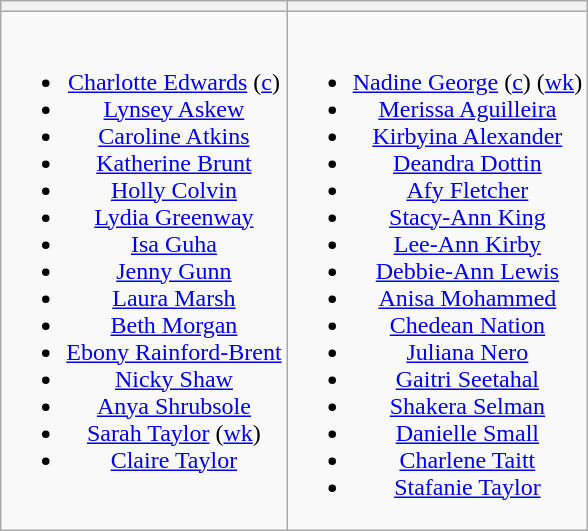<table class="wikitable" style="text-align:center">
<tr>
<th></th>
<th></th>
</tr>
<tr style="vertical-align:top">
<td><br><ul><li><a href='#'>Charlotte Edwards</a> (<a href='#'>c</a>)</li><li><a href='#'>Lynsey Askew</a></li><li><a href='#'>Caroline Atkins</a></li><li><a href='#'>Katherine Brunt</a></li><li><a href='#'>Holly Colvin</a></li><li><a href='#'>Lydia Greenway</a></li><li><a href='#'>Isa Guha</a></li><li><a href='#'>Jenny Gunn</a></li><li><a href='#'>Laura Marsh</a></li><li><a href='#'>Beth Morgan</a></li><li><a href='#'>Ebony Rainford-Brent</a></li><li><a href='#'>Nicky Shaw</a></li><li><a href='#'>Anya Shrubsole</a></li><li><a href='#'>Sarah Taylor</a> (<a href='#'>wk</a>)</li><li><a href='#'>Claire Taylor</a></li></ul></td>
<td><br><ul><li><a href='#'>Nadine George</a> (<a href='#'>c</a>) (<a href='#'>wk</a>)</li><li><a href='#'>Merissa Aguilleira</a></li><li><a href='#'>Kirbyina Alexander</a></li><li><a href='#'>Deandra Dottin</a></li><li><a href='#'>Afy Fletcher</a></li><li><a href='#'>Stacy-Ann King</a></li><li><a href='#'>Lee-Ann Kirby</a></li><li><a href='#'>Debbie-Ann Lewis</a></li><li><a href='#'>Anisa Mohammed</a></li><li><a href='#'>Chedean Nation</a></li><li><a href='#'>Juliana Nero</a></li><li><a href='#'>Gaitri Seetahal</a></li><li><a href='#'>Shakera Selman</a></li><li><a href='#'>Danielle Small</a></li><li><a href='#'>Charlene Taitt</a></li><li><a href='#'>Stafanie Taylor</a></li></ul></td>
</tr>
</table>
